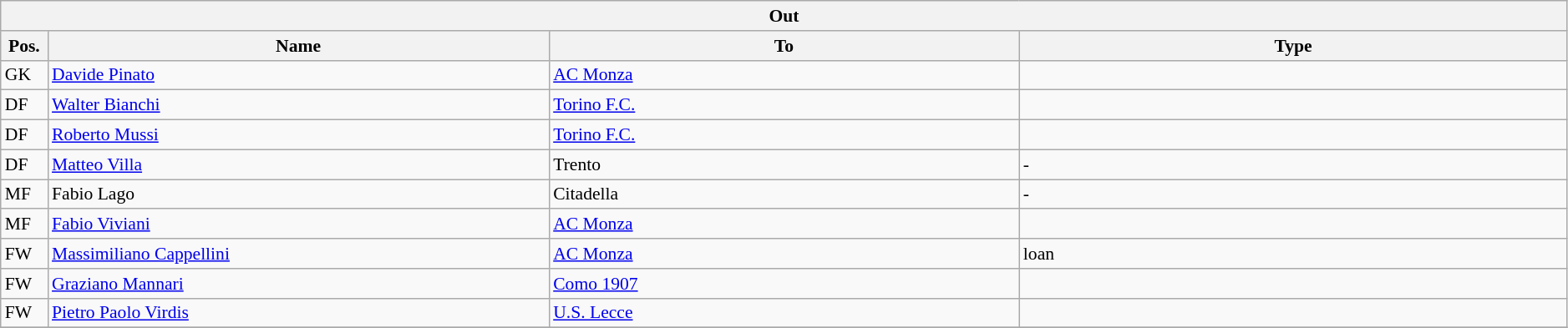<table class="wikitable" style="font-size:90%;width:99%;">
<tr>
<th colspan="4">Out</th>
</tr>
<tr>
<th width=3%>Pos.</th>
<th width=32%>Name</th>
<th width=30%>To</th>
<th width=35%>Type</th>
</tr>
<tr>
<td>GK</td>
<td><a href='#'>Davide Pinato</a></td>
<td><a href='#'>AC Monza</a></td>
<td></td>
</tr>
<tr>
<td>DF</td>
<td><a href='#'>Walter Bianchi</a></td>
<td><a href='#'>Torino F.C.</a></td>
<td></td>
</tr>
<tr>
<td>DF</td>
<td><a href='#'>Roberto Mussi</a></td>
<td><a href='#'>Torino F.C.</a></td>
<td></td>
</tr>
<tr>
<td>DF</td>
<td><a href='#'>Matteo Villa</a></td>
<td>Trento</td>
<td>-</td>
</tr>
<tr>
<td>MF</td>
<td>Fabio Lago</td>
<td>Citadella</td>
<td>-</td>
</tr>
<tr>
<td>MF</td>
<td><a href='#'>Fabio Viviani</a></td>
<td><a href='#'>AC Monza</a></td>
<td></td>
</tr>
<tr>
<td>FW</td>
<td><a href='#'>Massimiliano Cappellini</a></td>
<td><a href='#'>AC Monza</a></td>
<td>loan</td>
</tr>
<tr>
<td>FW</td>
<td><a href='#'>Graziano Mannari</a></td>
<td><a href='#'>Como 1907</a></td>
<td></td>
</tr>
<tr>
<td>FW</td>
<td><a href='#'>Pietro Paolo Virdis</a></td>
<td><a href='#'>U.S. Lecce</a></td>
<td></td>
</tr>
<tr>
</tr>
</table>
